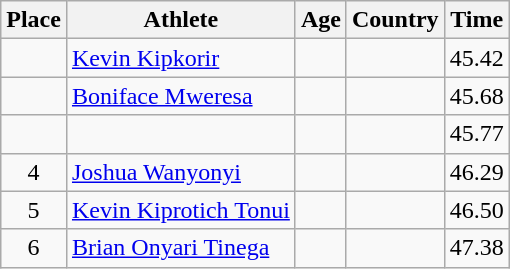<table class="wikitable mw-datatable sortable">
<tr>
<th>Place</th>
<th>Athlete</th>
<th>Age</th>
<th>Country</th>
<th>Time</th>
</tr>
<tr>
<td align=center></td>
<td><a href='#'>Kevin Kipkorir</a></td>
<td></td>
<td></td>
<td>45.42</td>
</tr>
<tr>
<td align=center></td>
<td><a href='#'>Boniface Mweresa</a></td>
<td></td>
<td></td>
<td>45.68</td>
</tr>
<tr>
<td align=center></td>
<td></td>
<td></td>
<td></td>
<td>45.77</td>
</tr>
<tr>
<td align=center>4</td>
<td><a href='#'>Joshua Wanyonyi</a></td>
<td></td>
<td></td>
<td>46.29</td>
</tr>
<tr>
<td align=center>5</td>
<td><a href='#'>Kevin Kiprotich Tonui</a></td>
<td></td>
<td></td>
<td>46.50</td>
</tr>
<tr>
<td align=center>6</td>
<td><a href='#'>Brian Onyari Tinega</a></td>
<td></td>
<td></td>
<td>47.38</td>
</tr>
</table>
